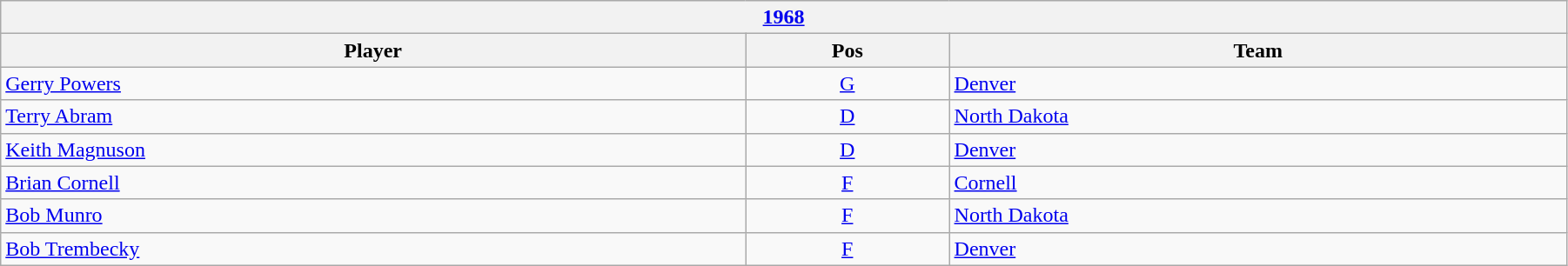<table class="wikitable" width=95%>
<tr>
<th colspan=3><a href='#'>1968</a></th>
</tr>
<tr>
<th>Player</th>
<th>Pos</th>
<th>Team</th>
</tr>
<tr>
<td><a href='#'>Gerry Powers</a></td>
<td style="text-align:center;"><a href='#'>G</a></td>
<td><a href='#'>Denver</a></td>
</tr>
<tr>
<td><a href='#'>Terry Abram</a></td>
<td style="text-align:center;"><a href='#'>D</a></td>
<td><a href='#'>North Dakota</a></td>
</tr>
<tr>
<td><a href='#'>Keith Magnuson</a></td>
<td style="text-align:center;"><a href='#'>D</a></td>
<td><a href='#'>Denver</a></td>
</tr>
<tr>
<td><a href='#'>Brian Cornell</a></td>
<td style="text-align:center;"><a href='#'>F</a></td>
<td><a href='#'>Cornell</a></td>
</tr>
<tr>
<td><a href='#'>Bob Munro</a></td>
<td style="text-align:center;"><a href='#'>F</a></td>
<td><a href='#'>North Dakota</a></td>
</tr>
<tr>
<td><a href='#'>Bob Trembecky</a></td>
<td style="text-align:center;"><a href='#'>F</a></td>
<td><a href='#'>Denver</a></td>
</tr>
</table>
